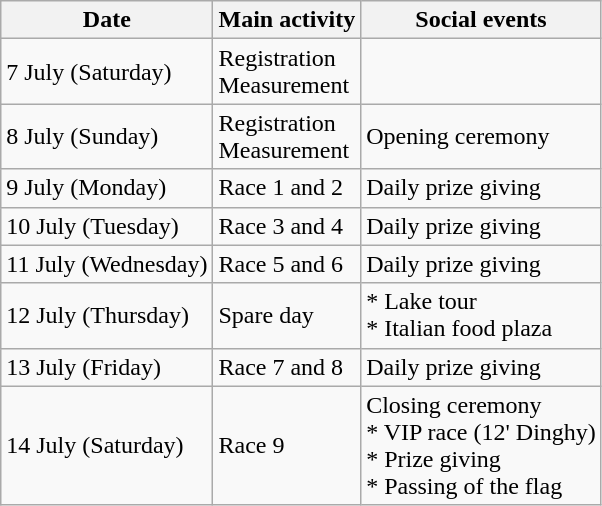<table class="wikitable">
<tr>
<th>Date</th>
<th>Main activity</th>
<th>Social events</th>
</tr>
<tr>
<td>7 July (Saturday)</td>
<td>Registration<br>Measurement</td>
<td></td>
</tr>
<tr>
<td>8 July (Sunday)</td>
<td>Registration<br>Measurement</td>
<td>Opening ceremony</td>
</tr>
<tr>
<td>9 July (Monday)</td>
<td>Race 1 and 2</td>
<td>Daily prize giving</td>
</tr>
<tr>
<td>10 July (Tuesday)</td>
<td>Race 3 and 4</td>
<td>Daily prize giving</td>
</tr>
<tr>
<td>11 July (Wednesday)</td>
<td>Race 5 and 6</td>
<td>Daily prize giving</td>
</tr>
<tr>
<td>12 July (Thursday)</td>
<td>Spare day</td>
<td>* Lake tour<br>* Italian food plaza</td>
</tr>
<tr>
<td>13 July (Friday)</td>
<td>Race 7 and 8</td>
<td>Daily prize giving</td>
</tr>
<tr>
<td>14 July (Saturday)</td>
<td>Race 9</td>
<td>Closing ceremony <br>* VIP race (12' Dinghy)<br>* Prize giving<br>* Passing of the flag</td>
</tr>
</table>
